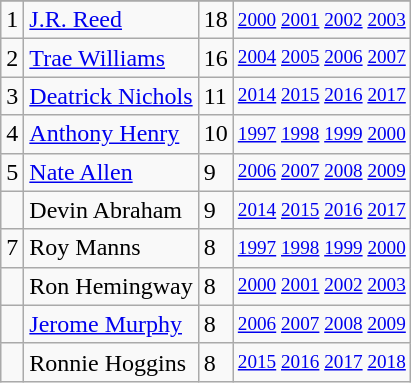<table class="wikitable">
<tr>
</tr>
<tr>
<td>1</td>
<td><a href='#'>J.R. Reed</a></td>
<td>18</td>
<td style="font-size:80%;"><a href='#'>2000</a> <a href='#'>2001</a> <a href='#'>2002</a> <a href='#'>2003</a></td>
</tr>
<tr>
<td>2</td>
<td><a href='#'>Trae Williams</a></td>
<td>16</td>
<td style="font-size:80%;"><a href='#'>2004</a> <a href='#'>2005</a> <a href='#'>2006</a> <a href='#'>2007</a></td>
</tr>
<tr>
<td>3</td>
<td><a href='#'>Deatrick Nichols</a></td>
<td>11</td>
<td style="font-size:80%;"><a href='#'>2014</a> <a href='#'>2015</a> <a href='#'>2016</a> <a href='#'>2017</a></td>
</tr>
<tr>
<td>4</td>
<td><a href='#'>Anthony Henry</a></td>
<td>10</td>
<td style="font-size:80%;"><a href='#'>1997</a> <a href='#'>1998</a> <a href='#'>1999</a> <a href='#'>2000</a></td>
</tr>
<tr>
<td>5</td>
<td><a href='#'>Nate Allen</a></td>
<td>9</td>
<td style="font-size:80%;"><a href='#'>2006</a> <a href='#'>2007</a> <a href='#'>2008</a> <a href='#'>2009</a></td>
</tr>
<tr>
<td></td>
<td>Devin Abraham</td>
<td>9</td>
<td style="font-size:80%;"><a href='#'>2014</a> <a href='#'>2015</a> <a href='#'>2016</a> <a href='#'>2017</a></td>
</tr>
<tr>
<td>7</td>
<td>Roy Manns</td>
<td>8</td>
<td style="font-size:80%;"><a href='#'>1997</a> <a href='#'>1998</a> <a href='#'>1999</a> <a href='#'>2000</a></td>
</tr>
<tr>
<td></td>
<td>Ron Hemingway</td>
<td>8</td>
<td style="font-size:80%;"><a href='#'>2000</a> <a href='#'>2001</a> <a href='#'>2002</a> <a href='#'>2003</a></td>
</tr>
<tr>
<td></td>
<td><a href='#'>Jerome Murphy</a></td>
<td>8</td>
<td style="font-size:80%;"><a href='#'>2006</a> <a href='#'>2007</a> <a href='#'>2008</a> <a href='#'>2009</a></td>
</tr>
<tr>
<td></td>
<td>Ronnie Hoggins</td>
<td>8</td>
<td style="font-size:80%;"><a href='#'>2015</a> <a href='#'>2016</a> <a href='#'>2017</a> <a href='#'>2018</a></td>
</tr>
</table>
